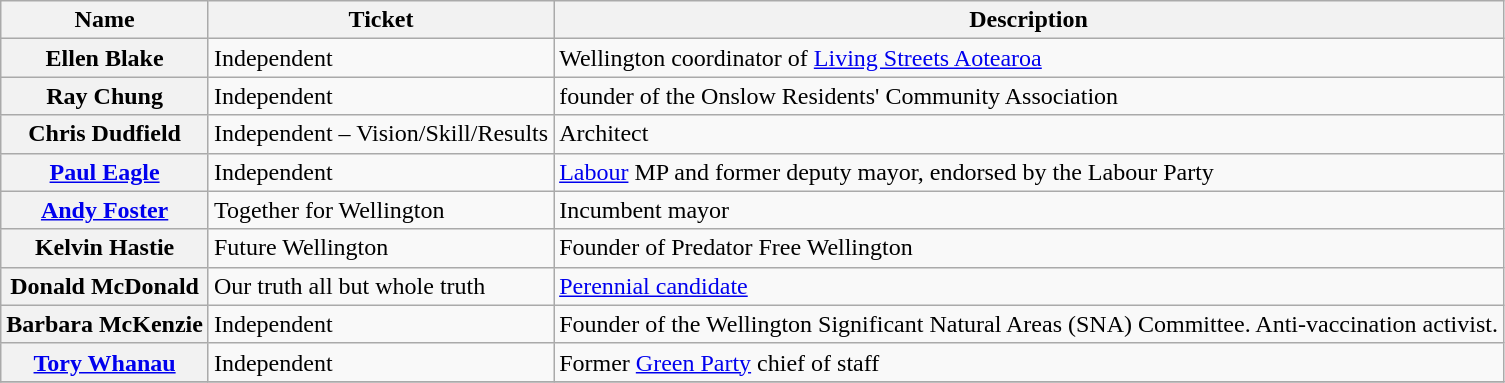<table class="wikitable plainrowheaders">
<tr>
<th scope="col">Name</th>
<th scope="col">Ticket</th>
<th scope="col">Description</th>
</tr>
<tr>
<th scope="row">Ellen Blake</th>
<td>Independent</td>
<td>Wellington coordinator of <a href='#'>Living Streets Aotearoa</a></td>
</tr>
<tr>
<th scope="row">Ray Chung</th>
<td>Independent</td>
<td>founder of the Onslow Residents' Community Association</td>
</tr>
<tr>
<th scope="row">Chris Dudfield</th>
<td>Independent – Vision/Skill/Results</td>
<td>Architect</td>
</tr>
<tr>
<th scope="row"><a href='#'>Paul Eagle</a></th>
<td>Independent</td>
<td><a href='#'>Labour</a> MP and former deputy mayor, endorsed by the Labour Party</td>
</tr>
<tr>
<th scope="row"><a href='#'>Andy Foster</a></th>
<td>Together for Wellington</td>
<td>Incumbent mayor</td>
</tr>
<tr>
<th scope="row">Kelvin Hastie</th>
<td>Future Wellington</td>
<td>Founder of Predator Free Wellington</td>
</tr>
<tr>
<th scope="row">Donald McDonald</th>
<td>Our truth all but whole truth</td>
<td><a href='#'>Perennial candidate</a></td>
</tr>
<tr>
<th scope="row">Barbara McKenzie</th>
<td>Independent</td>
<td>Founder of the Wellington Significant Natural Areas (SNA) Committee. Anti-vaccination activist.</td>
</tr>
<tr>
<th scope="row"><a href='#'>Tory Whanau</a></th>
<td>Independent</td>
<td>Former <a href='#'>Green Party</a> chief of staff</td>
</tr>
<tr>
</tr>
</table>
